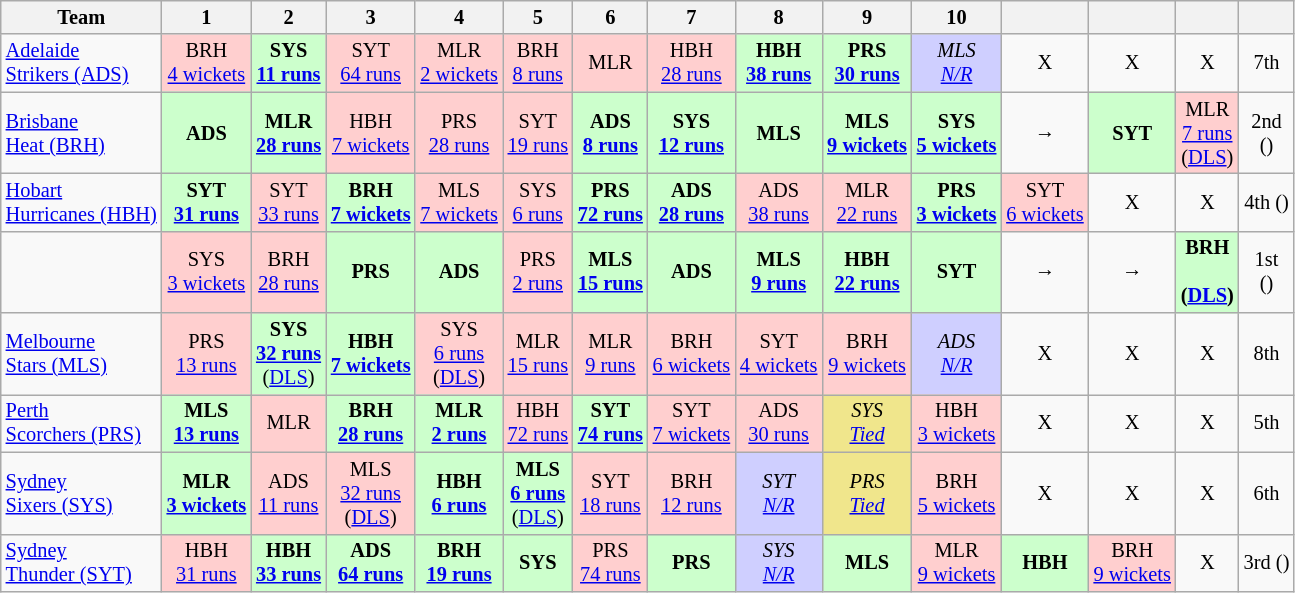<table class="wikitable" style="font-size:85%; text-align:center;">
<tr>
<th>Team</th>
<th>1</th>
<th>2</th>
<th>3</th>
<th>4</th>
<th>5</th>
<th>6</th>
<th>7</th>
<th>8</th>
<th>9</th>
<th>10</th>
<th></th>
<th></th>
<th></th>
<th></th>
</tr>
<tr>
<td align="left"><a href='#'>Adelaide<br>Strikers (ADS)</a></td>
<td style="background:#ffcfcf;">BRH<br><a href='#'>4 wickets</a></td>
<td style="background:#cfc;"><strong>SYS<br><a href='#'>11 runs</a></strong></td>
<td style="background:#ffcfcf;">SYT<br><a href='#'>64 runs</a></td>
<td style="background:#ffcfcf;">MLR<br><a href='#'>2 wickets</a></td>
<td style="background:#ffcfcf;">BRH<br><a href='#'>8 runs</a></td>
<td style="background:#ffcfcf;">MLR<br></td>
<td style="background:#ffcfcf;">HBH<br><a href='#'>28 runs</a></td>
<td style="background:#cfc;"><strong>HBH<br><a href='#'>38 runs</a></strong></td>
<td style="background:#cfc;"><strong>PRS<br><a href='#'>30 runs</a></strong></td>
<td style="background:#cfcfff;"><em>MLS<br><a href='#'>N/R</a></em></td>
<td>X</td>
<td>X</td>
<td>X</td>
<td>7th</td>
</tr>
<tr>
<td align="left"><a href='#'>Brisbane<br>Heat (BRH)</a></td>
<td style="background:#cfc;"><strong>ADS<br></strong></td>
<td style="background:#cfc;"><strong>MLR<br><a href='#'>28 runs</a></strong></td>
<td style="background:#ffcfcf;">HBH<br><a href='#'>7 wickets</a></td>
<td style="background:#ffcfcf;">PRS<br><a href='#'>28 runs</a></td>
<td style="background:#ffcfcf;">SYT<br><a href='#'>19 runs</a></td>
<td style="background:#cfc;"><strong>ADS<br><a href='#'>8 runs</a></strong></td>
<td style="background:#cfc;"><strong>SYS<br><a href='#'>12 runs</a></strong></td>
<td style="background:#cfc;"><strong>MLS<br></strong></td>
<td style="background:#cfc;"><strong>MLS<br><a href='#'>9 wickets</a></strong></td>
<td style="background:#cfc;"><strong>SYS<br><a href='#'>5 wickets</a></strong></td>
<td>→</td>
<td style="background:#cfc;"><strong>SYT<br></strong></td>
<td style="background:#ffcfcf;">MLR<br><a href='#'>7 runs</a><br>(<a href='#'>DLS</a>)</td>
<td>2nd<br>()</td>
</tr>
<tr>
<td align="left"><a href='#'>Hobart<br>Hurricanes (HBH)</a></td>
<td style="background:#cfc;"><strong>SYT<br><a href='#'>31 runs</a></strong></td>
<td style="background:#ffcfcf;">SYT<br><a href='#'>33 runs</a></td>
<td style="background:#cfc;"><strong>BRH<br><a href='#'>7 wickets</a></strong></td>
<td style="background:#ffcfcf;">MLS<br><a href='#'>7 wickets</a></td>
<td style="background:#ffcfcf;">SYS<br><a href='#'>6 runs</a></td>
<td style="background:#cfc;"><strong>PRS<br><a href='#'>72 runs</a></strong></td>
<td style="background:#cfc;"><strong>ADS<br><a href='#'>28 runs</a></strong></td>
<td style="background:#ffcfcf;">ADS<br><a href='#'>38 runs</a></td>
<td style="background:#ffcfcf;">MLR<br><a href='#'>22 runs</a></td>
<td style="background:#cfc;"><strong>PRS<br><a href='#'>3 wickets</a></strong></td>
<td style="background:#ffcfcf;">SYT<br><a href='#'>6 wickets</a></td>
<td>X</td>
<td>X</td>
<td>4th ()</td>
</tr>
<tr>
<td align="left"></td>
<td style="background:#ffcfcf;">SYS<br><a href='#'>3 wickets</a></td>
<td style="background:#ffcfcf;">BRH<br><a href='#'>28 runs</a></td>
<td style="background:#cfc;"><strong>PRS<br></strong></td>
<td style="background:#cfc;"><strong>ADS<br></strong></td>
<td style="background:#ffcfcf;">PRS<br><a href='#'>2 runs</a></td>
<td style="background:#cfc;"><strong>MLS<br><a href='#'>15 runs</a></strong></td>
<td style="background:#cfc;"><strong>ADS<br></strong></td>
<td style="background:#cfc;"><strong>MLS<br><a href='#'>9 runs</a></strong></td>
<td style="background:#cfc;"><strong>HBH<br><a href='#'>22 runs</a></strong></td>
<td style="background:#cfc;"><strong>SYT<br></strong></td>
<td>→</td>
<td>→</td>
<td style="background:#cfc;"><strong>BRH<br><br>(<a href='#'>DLS</a>)</strong></td>
<td>1st<br>()</td>
</tr>
<tr>
<td align="left"><a href='#'>Melbourne<br>Stars (MLS)</a></td>
<td style="background:#ffcfcf;">PRS<br><a href='#'>13 runs</a></td>
<td style="background:#cfc;"><strong>SYS<br><a href='#'>32 runs</a></strong><br>(<a href='#'>DLS</a>)</td>
<td style="background:#cfc;"><strong>HBH<br><a href='#'>7 wickets</a></strong></td>
<td style="background:#ffcfcf;">SYS<br><a href='#'>6 runs</a><br>(<a href='#'>DLS</a>)</td>
<td style="background:#ffcfcf;">MLR<br><a href='#'>15 runs</a></td>
<td style="background:#ffcfcf;">MLR<br><a href='#'>9 runs</a></td>
<td style="background:#ffcfcf;">BRH<br><a href='#'>6 wickets</a></td>
<td style="background:#ffcfcf;">SYT<br><a href='#'>4 wickets</a></td>
<td style="background:#ffcfcf;">BRH<br><a href='#'>9 wickets</a></td>
<td style="background:#cfcfff;"><em>ADS<br><a href='#'>N/R</a></em></td>
<td>X</td>
<td>X</td>
<td>X</td>
<td>8th</td>
</tr>
<tr>
<td align="left"><a href='#'>Perth<br>Scorchers (PRS)</a></td>
<td style="background:#cfc;"><strong>MLS<br><a href='#'>13 runs</a></strong></td>
<td style="background:#ffcfcf;">MLR<br></td>
<td style="background:#cfc;"><strong>BRH<br><a href='#'>28 runs</a></strong></td>
<td style="background:#cfc;"><strong>MLR<br><a href='#'>2 runs</a></strong></td>
<td style="background:#ffcfcf;">HBH<br><a href='#'>72 runs</a></td>
<td style="background:#cfc;"><strong>SYT<br><a href='#'>74 runs</a></strong></td>
<td style="background:#ffcfcf;">SYT<br><a href='#'>7 wickets</a></td>
<td style="background:#ffcfcf;">ADS<br><a href='#'>30 runs</a></td>
<td style="background:#f0e68c;"><em>SYS<br><a href='#'>Tied</a></em></td>
<td style="background:#ffcfcf;">HBH<br><a href='#'>3 wickets</a></td>
<td>X</td>
<td>X</td>
<td>X</td>
<td>5th</td>
</tr>
<tr>
<td align="left"><a href='#'>Sydney<br>Sixers (SYS)</a></td>
<td style="background:#cfc;"><strong>MLR<br><a href='#'>3 wickets</a></strong></td>
<td style="background:#ffcfcf;">ADS<br><a href='#'>11 runs</a></td>
<td style="background:#ffcfcf;">MLS<br><a href='#'>32 runs</a><br>(<a href='#'>DLS</a>)</td>
<td style="background:#cfc;"><strong>HBH<br><a href='#'>6 runs</a></strong></td>
<td style="background:#cfc;"><strong>MLS<br><a href='#'>6 runs</a></strong><br>(<a href='#'>DLS</a>)</td>
<td style="background:#ffcfcf;">SYT<br><a href='#'>18 runs</a></td>
<td style="background:#ffcfcf;">BRH<br><a href='#'>12 runs</a></td>
<td style="background:#cfcfff;"><em>SYT<br><a href='#'>N/R</a></em></td>
<td style="background:#f0e68c;"><em>PRS<br><a href='#'>Tied</a></em></td>
<td style="background:#ffcfcf;">BRH<br><a href='#'>5 wickets</a></td>
<td>X</td>
<td>X</td>
<td>X</td>
<td>6th</td>
</tr>
<tr>
<td align="left"><a href='#'>Sydney<br>Thunder (SYT)</a></td>
<td style="background:#ffcfcf;">HBH<br><a href='#'>31 runs</a></td>
<td style="background:#cfc;"><strong>HBH<br><a href='#'>33 runs</a></strong></td>
<td style="background:#cfc;"><strong>ADS<br><a href='#'>64 runs</a></strong></td>
<td style="background:#cfc;"><strong>BRH<br><a href='#'>19 runs</a></strong></td>
<td style="background:#cfc;"><strong>SYS<br></strong></td>
<td style="background:#ffcfcf;">PRS<br><a href='#'>74 runs</a></td>
<td style="background:#cfc;"><strong>PRS<br></strong></td>
<td style="background:#cfcfff;"><em>SYS<br><a href='#'>N/R</a></em></td>
<td style="background:#cfc;"><strong>MLS<br></strong></td>
<td style="background:#ffcfcf;">MLR<br><a href='#'>9 wickets</a></td>
<td style="background:#cfc;"><strong>HBH<br></strong></td>
<td style="background:#ffcfcf;">BRH<br><a href='#'>9 wickets</a></td>
<td>X</td>
<td>3rd ()</td>
</tr>
</table>
